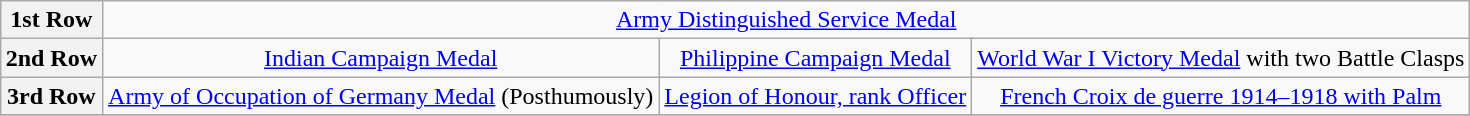<table class="wikitable" style="margin:1em auto; text-align:center;">
<tr>
<th>1st Row</th>
<td colspan="14"><a href='#'>Army Distinguished Service Medal</a></td>
</tr>
<tr>
<th>2nd Row</th>
<td colspan="4"><a href='#'>Indian Campaign Medal</a></td>
<td colspan="4"><a href='#'>Philippine Campaign Medal</a></td>
<td colspan="4"><a href='#'>World War I Victory Medal</a> with two Battle Clasps</td>
</tr>
<tr>
<th>3rd Row</th>
<td colspan="4"><a href='#'>Army of Occupation of Germany Medal</a> (Posthumously)</td>
<td colspan="4"><a href='#'>Legion of Honour, rank Officer</a></td>
<td colspan="4"><a href='#'>French Croix de guerre 1914–1918 with Palm</a></td>
</tr>
<tr>
</tr>
</table>
